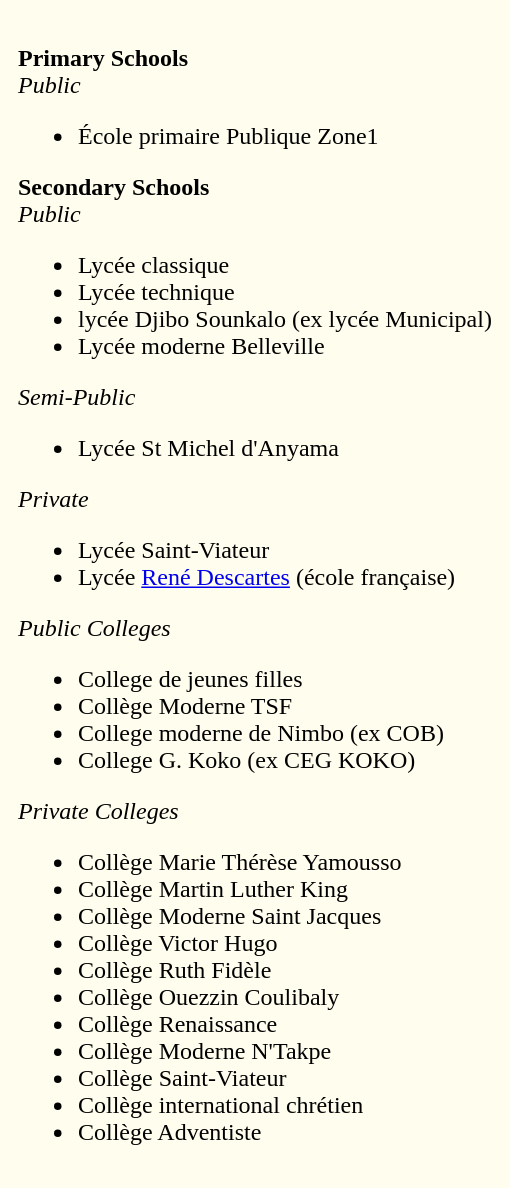<table class="toccolours" border="0" cellpadding="2" cellspacing="10" align="center" style="margin:0.5em; background:#fffeee; ">
<tr>
<td valign="top" style="font-size: 100%"><br><strong>Primary Schools</strong><br>
<em>Public</em><ul><li>École primaire Publique Zone1</li></ul><strong>Secondary Schools</strong><br>
<em>Public</em><ul><li>Lycée classique</li><li>Lycée technique</li><li>lycée Djibo Sounkalo (ex lycée Municipal)</li><li>Lycée moderne Belleville</li></ul><em>Semi-Public</em><ul><li>Lycée St Michel d'Anyama</li></ul><em>Private</em><ul><li>Lycée Saint-Viateur</li><li>Lycée <a href='#'>René Descartes</a> (école française)</li></ul><em>Public Colleges</em><ul><li>College de jeunes filles</li><li>Collège Moderne TSF</li><li>College moderne de Nimbo (ex COB)</li><li>College G. Koko (ex CEG KOKO)</li></ul><em>Private Colleges</em><ul><li>Collège Marie Thérèse Yamousso</li><li>Collège Martin Luther King</li><li>Collège Moderne Saint Jacques</li><li>Collège Victor Hugo</li><li>Collège Ruth Fidèle</li><li>Collège Ouezzin Coulibaly</li><li>Collège Renaissance</li><li>Collège Moderne N'Takpe</li><li>Collège Saint-Viateur</li><li>Collège international chrétien</li><li>Collège Adventiste</li></ul></td>
</tr>
</table>
